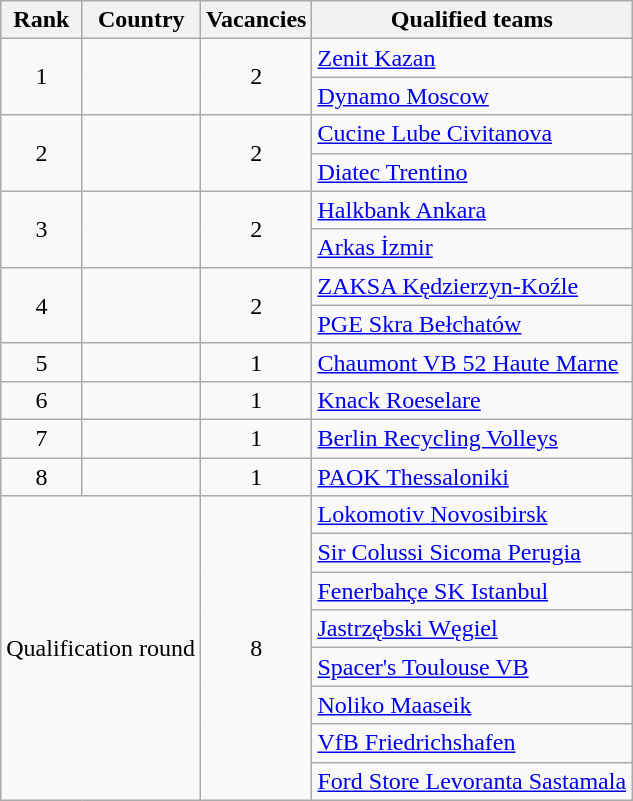<table class="wikitable" style="text-align:left">
<tr>
<th>Rank</th>
<th>Country</th>
<th>Vacancies</th>
<th>Qualified teams</th>
</tr>
<tr>
<td align="center" rowspan="2">1</td>
<td rowspan="2"></td>
<td align="center" rowspan="2">2</td>
<td><a href='#'>Zenit Kazan</a></td>
</tr>
<tr>
<td><a href='#'>Dynamo Moscow</a></td>
</tr>
<tr>
<td align="center" rowspan="2">2</td>
<td rowspan="2"></td>
<td align="center" rowspan="2">2</td>
<td><a href='#'>Cucine Lube Civitanova</a></td>
</tr>
<tr>
<td><a href='#'>Diatec Trentino</a></td>
</tr>
<tr>
<td align="center" rowspan="2">3</td>
<td rowspan="2"></td>
<td align="center" rowspan="2">2</td>
<td><a href='#'>Halkbank Ankara</a></td>
</tr>
<tr>
<td><a href='#'>Arkas İzmir</a></td>
</tr>
<tr>
<td align="center" rowspan="2">4</td>
<td rowspan="2"></td>
<td align="center" rowspan="2">2</td>
<td><a href='#'>ZAKSA Kędzierzyn-Koźle</a></td>
</tr>
<tr>
<td><a href='#'>PGE Skra Bełchatów</a></td>
</tr>
<tr>
<td align="center">5</td>
<td></td>
<td align="center">1</td>
<td><a href='#'>Chaumont VB 52 Haute Marne</a></td>
</tr>
<tr>
<td align="center">6</td>
<td></td>
<td align="center">1</td>
<td><a href='#'>Knack Roeselare</a></td>
</tr>
<tr>
<td align="center">7</td>
<td></td>
<td align="center">1</td>
<td><a href='#'>Berlin Recycling Volleys</a></td>
</tr>
<tr>
<td align="center">8</td>
<td></td>
<td align="center">1</td>
<td><a href='#'>PAOK Thessaloniki</a></td>
</tr>
<tr>
<td colspan="2" rowspan="8">Qualification round</td>
<td align="center" rowspan="8">8</td>
<td> <a href='#'>Lokomotiv Novosibirsk</a></td>
</tr>
<tr>
<td> <a href='#'>Sir Colussi Sicoma Perugia</a></td>
</tr>
<tr>
<td> <a href='#'>Fenerbahçe SK Istanbul</a></td>
</tr>
<tr>
<td> <a href='#'>Jastrzębski Węgiel</a></td>
</tr>
<tr>
<td> <a href='#'>Spacer's Toulouse VB</a></td>
</tr>
<tr>
<td> <a href='#'>Noliko Maaseik</a></td>
</tr>
<tr>
<td> <a href='#'>VfB Friedrichshafen</a></td>
</tr>
<tr>
<td> <a href='#'>Ford Store Levoranta Sastamala</a></td>
</tr>
</table>
